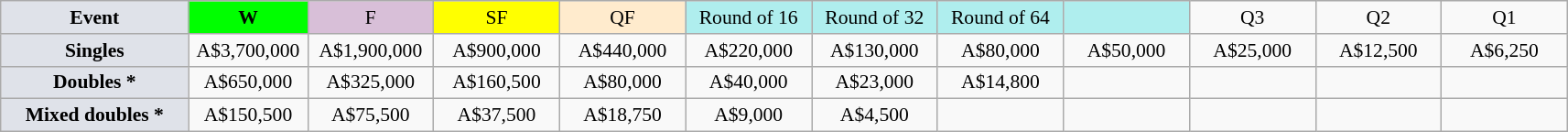<table class="wikitable" style="font-size:90%;text-align:center">
<tr>
<td style="width:130px; background:#dfe2e9;"><strong>Event</strong></td>
<td style="width:80px; background:lime;"><strong>W</strong></td>
<td style="width:85px; background:thistle;">F</td>
<td style="width:85px; background:#ff0;">SF</td>
<td style="width:85px; background:#ffebcd;">QF</td>
<td style="width:85px; background:#afeeee;">Round of 16</td>
<td style="width:85px; background:#afeeee;">Round of 32</td>
<td style="width:85px; background:#afeeee;">Round of 64</td>
<td style="width:85px; background:#afeeee;"></td>
<td style="width:85px;">Q3</td>
<td style="width:85px;">Q2</td>
<td style="width:85px;">Q1</td>
</tr>
<tr>
<td style="background:#dfe2e9;"><strong>Singles</strong></td>
<td>A$3,700,000</td>
<td>A$1,900,000</td>
<td>A$900,000</td>
<td>A$440,000</td>
<td>A$220,000</td>
<td>A$130,000</td>
<td>A$80,000</td>
<td>A$50,000</td>
<td>A$25,000</td>
<td>A$12,500</td>
<td>A$6,250</td>
</tr>
<tr>
<td style="background:#dfe2e9;"><strong>Doubles *</strong></td>
<td>A$650,000</td>
<td>A$325,000</td>
<td>A$160,500</td>
<td>A$80,000</td>
<td>A$40,000</td>
<td>A$23,000</td>
<td>A$14,800</td>
<td></td>
<td></td>
<td></td>
<td></td>
</tr>
<tr>
<td style="background:#dfe2e9;"><strong>Mixed doubles *</strong></td>
<td>A$150,500</td>
<td>A$75,500</td>
<td>A$37,500</td>
<td>A$18,750</td>
<td>A$9,000</td>
<td>A$4,500</td>
<td></td>
<td></td>
<td></td>
<td></td>
<td><br></td>
</tr>
</table>
